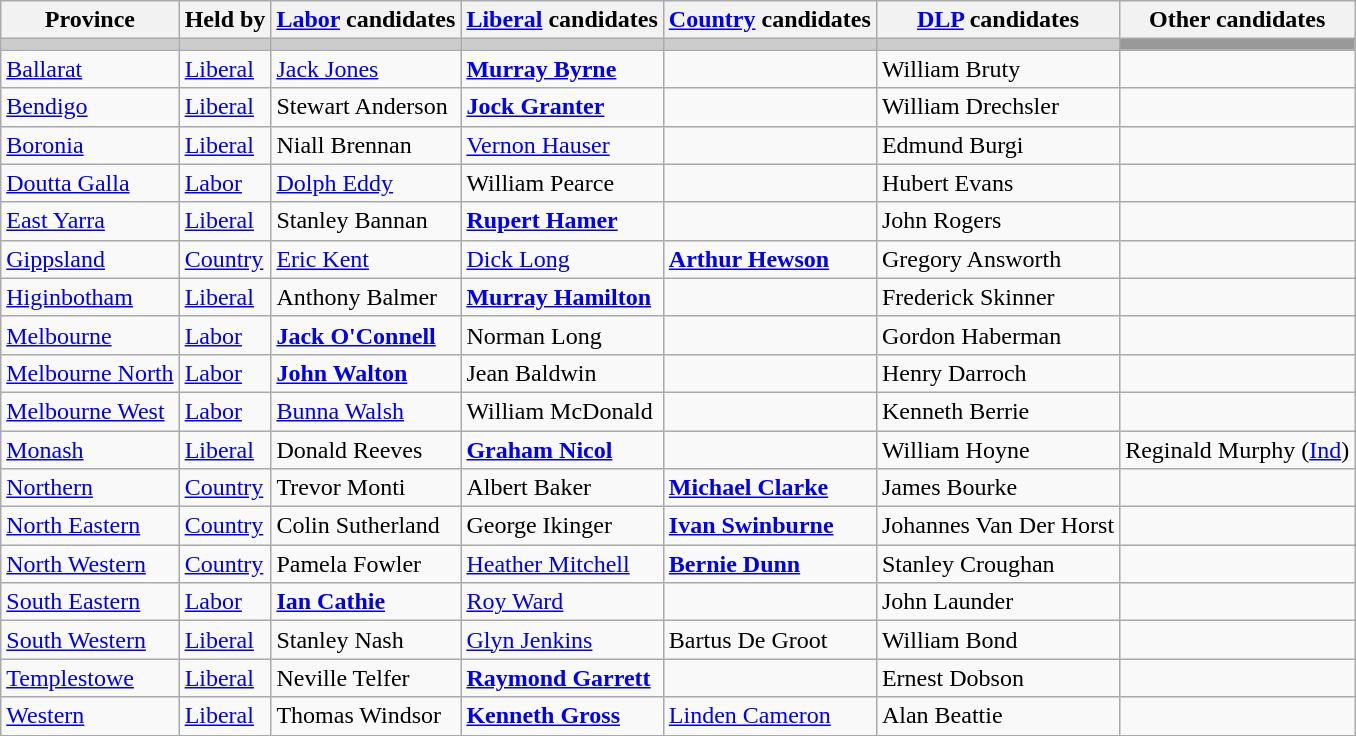<table class="wikitable">
<tr>
<th>Province</th>
<th>Held by</th>
<th><a href='#'>Labor</a> candidates</th>
<th><a href='#'>Liberal</a> candidates</th>
<th><a href='#'>Country</a> candidates</th>
<th><a href='#'>DLP</a> candidates</th>
<th>Other candidates</th>
</tr>
<tr bgcolor="#cccccc">
<td></td>
<td></td>
<td></td>
<td></td>
<td></td>
<td></td>
<td bgcolor="#999999"></td>
</tr>
<tr>
<td><a href='#'>Ballarat</a></td>
<td><a href='#'>Liberal</a></td>
<td><a href='#'>Jack Jones</a></td>
<td><strong><a href='#'>Murray Byrne</a></strong></td>
<td></td>
<td>William Bruty</td>
<td></td>
</tr>
<tr>
<td><a href='#'>Bendigo</a></td>
<td><a href='#'>Liberal</a></td>
<td>Stewart Anderson</td>
<td><strong><a href='#'>Jock Granter</a></strong></td>
<td></td>
<td>William Drechsler</td>
<td></td>
</tr>
<tr>
<td><a href='#'>Boronia</a></td>
<td><a href='#'>Liberal</a></td>
<td>Niall Brennan</td>
<td><a href='#'>Vernon Hauser</a></td>
<td></td>
<td>Edmund Burgi</td>
<td></td>
</tr>
<tr>
<td><a href='#'>Doutta Galla</a></td>
<td><a href='#'>Labor</a></td>
<td><a href='#'>Dolph Eddy</a></td>
<td>William Pearce</td>
<td></td>
<td>Hubert Evans</td>
<td></td>
</tr>
<tr>
<td><a href='#'>East Yarra</a></td>
<td><a href='#'>Liberal</a></td>
<td>Stanley Bannan</td>
<td><strong><a href='#'>Rupert Hamer</a></strong></td>
<td></td>
<td>John Rogers</td>
<td></td>
</tr>
<tr>
<td><a href='#'>Gippsland</a></td>
<td><a href='#'>Country</a></td>
<td><a href='#'>Eric Kent</a></td>
<td><a href='#'>Dick Long</a></td>
<td><strong><a href='#'>Arthur Hewson</a></strong></td>
<td>Gregory Answorth</td>
<td></td>
</tr>
<tr>
<td><a href='#'>Higinbotham</a></td>
<td><a href='#'>Liberal</a></td>
<td>Anthony Balmer</td>
<td><strong><a href='#'>Murray Hamilton</a></strong></td>
<td></td>
<td>Frederick Skinner</td>
<td></td>
</tr>
<tr>
<td><a href='#'>Melbourne</a></td>
<td><a href='#'>Labor</a></td>
<td><strong><a href='#'>Jack O'Connell</a></strong></td>
<td>Norman Long</td>
<td></td>
<td>Gordon Haberman</td>
<td></td>
</tr>
<tr>
<td><a href='#'>Melbourne North</a></td>
<td><a href='#'>Labor</a></td>
<td><strong><a href='#'>John Walton</a></strong></td>
<td>Jean Baldwin</td>
<td></td>
<td>Henry Darroch</td>
<td></td>
</tr>
<tr>
<td><a href='#'>Melbourne West</a></td>
<td><a href='#'>Labor</a></td>
<td><a href='#'>Bunna Walsh</a></td>
<td>William McDonald</td>
<td></td>
<td>Kenneth Berrie</td>
<td></td>
</tr>
<tr>
<td><a href='#'>Monash</a></td>
<td><a href='#'>Liberal</a></td>
<td>Donald Reeves</td>
<td><strong><a href='#'>Graham Nicol</a></strong></td>
<td></td>
<td>William Hoyne</td>
<td>Reginald Murphy (<a href='#'>Ind</a>)</td>
</tr>
<tr>
<td><a href='#'>Northern</a></td>
<td><a href='#'>Country</a></td>
<td>Trevor Monti</td>
<td>Albert Baker</td>
<td><strong><a href='#'>Michael Clarke</a></strong></td>
<td>James Bourke</td>
<td></td>
</tr>
<tr>
<td><a href='#'>North Eastern</a></td>
<td><a href='#'>Country</a></td>
<td>Colin Sutherland</td>
<td>George Ikinger</td>
<td><strong><a href='#'>Ivan Swinburne</a></strong></td>
<td>Johannes Van Der Horst</td>
<td></td>
</tr>
<tr>
<td><a href='#'>North Western</a></td>
<td><a href='#'>Country</a></td>
<td>Pamela Fowler</td>
<td><a href='#'>Heather Mitchell</a></td>
<td><strong><a href='#'>Bernie Dunn</a></strong></td>
<td>Stanley Croughan</td>
<td></td>
</tr>
<tr>
<td><a href='#'>South Eastern</a></td>
<td><a href='#'>Labor</a></td>
<td><strong><a href='#'>Ian Cathie</a></strong></td>
<td><a href='#'>Roy Ward</a></td>
<td></td>
<td>John Launder</td>
<td></td>
</tr>
<tr>
<td><a href='#'>South Western</a></td>
<td><a href='#'>Liberal</a></td>
<td>Stanley Nash</td>
<td><a href='#'>Glyn Jenkins</a></td>
<td>Bartus De Groot</td>
<td>William Bond</td>
<td></td>
</tr>
<tr>
<td><a href='#'>Templestowe</a></td>
<td><a href='#'>Liberal</a></td>
<td>Neville Telfer</td>
<td><strong><a href='#'>Raymond Garrett</a></strong></td>
<td></td>
<td>Ernest Dobson</td>
<td></td>
</tr>
<tr>
<td><a href='#'>Western</a></td>
<td><a href='#'>Liberal</a></td>
<td>Thomas Windsor</td>
<td><strong><a href='#'>Kenneth Gross</a></strong></td>
<td><a href='#'>Linden Cameron</a></td>
<td>Alan Beattie</td>
<td></td>
</tr>
</table>
